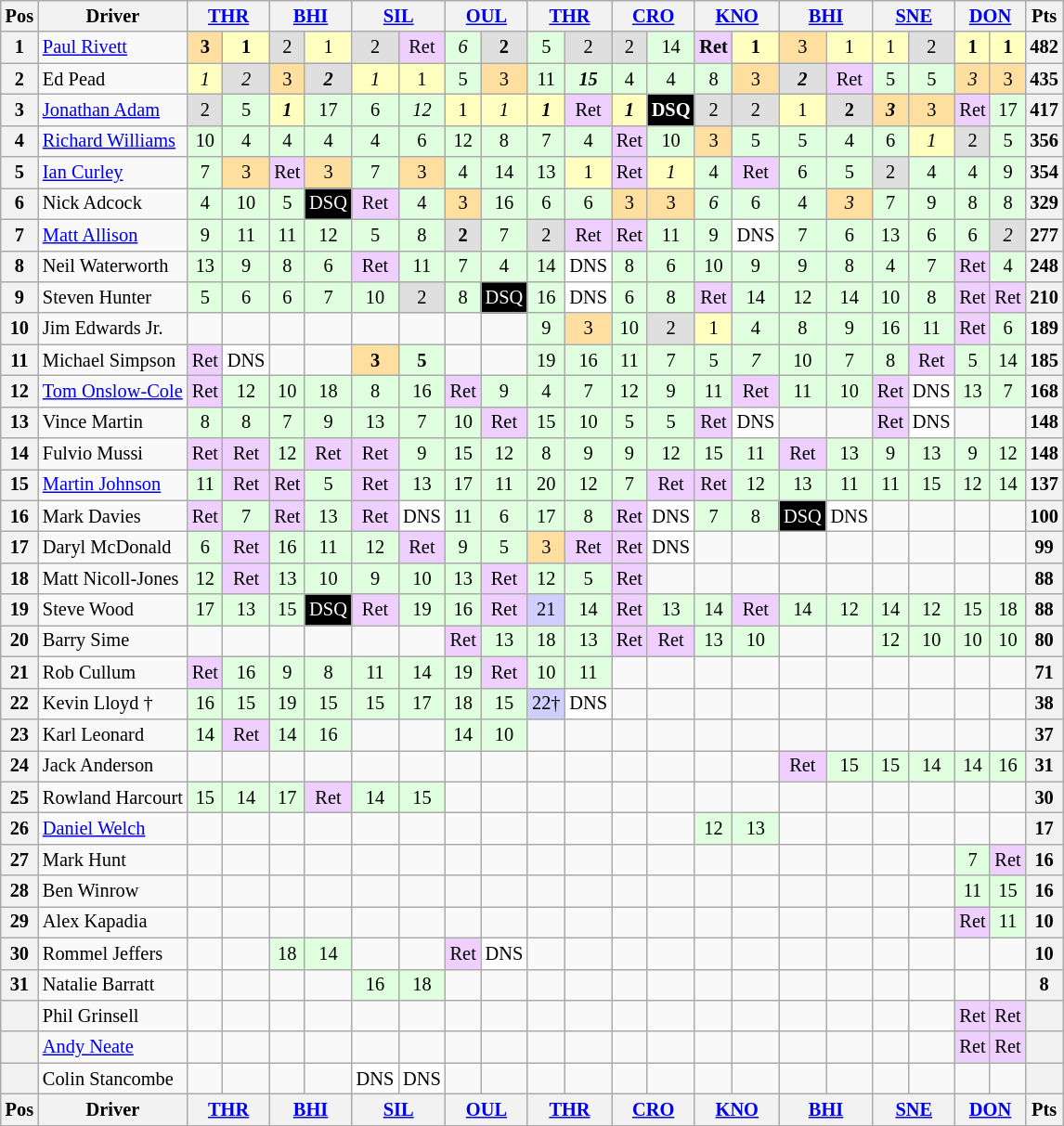<table class="wikitable" style="font-size: 85%; text-align: center;">
<tr valign="top">
<th valign="middle">Pos</th>
<th valign="middle">Driver</th>
<th colspan="2"><a href='#'>THR</a></th>
<th colspan="2"><a href='#'>BHI</a></th>
<th colspan="2"><a href='#'>SIL</a></th>
<th colspan="2"><a href='#'>OUL</a></th>
<th colspan="2"><a href='#'>THR</a></th>
<th colspan="2"><a href='#'>CRO</a></th>
<th colspan="2"><a href='#'>KNO</a></th>
<th colspan="2"><a href='#'>BHI</a></th>
<th colspan="2"><a href='#'>SNE</a></th>
<th colspan="2"><a href='#'>DON</a></th>
<th valign=middle>Pts</th>
</tr>
<tr>
<th>1</th>
<td align=left> <a href='#'>Paul Rivett</a></td>
<td style="background: #ffdf9f"><strong>3</strong></td>
<td style="background: #ffffbf"><strong>1</strong></td>
<td style="background: #dfdfdf">2</td>
<td style="background: #ffffbf">1</td>
<td style="background: #dfdfdf">2</td>
<td style="background: #efcfff">Ret</td>
<td style="background: #dfffdf"><em>6</em></td>
<td style="background: #dfdfdf"><strong>2</strong></td>
<td style="background: #dfffdf">5</td>
<td style="background: #dfdfdf">2</td>
<td style="background: #dfdfdf">2</td>
<td style="background: #dfffdf">14</td>
<td style="background: #efcfff"><strong>Ret</strong></td>
<td style="background: #ffffbf"><strong>1</strong></td>
<td style="background: #ffdf9f">3</td>
<td style="background: #ffffbf">1</td>
<td style="background: #ffffbf">1</td>
<td style="background: #dfdfdf">2</td>
<td style="background: #ffffbf"><strong>1</strong></td>
<td style="background: #ffffbf"><strong>1</strong></td>
<th>482</th>
</tr>
<tr>
<th>2</th>
<td align=left> Ed Pead</td>
<td style="background: #ffffbf"><em>1</em></td>
<td style="background: #dfdfdf"><em>2</em></td>
<td style="background: #ffdf9f">3</td>
<td style="background: #dfdfdf"><strong><em>2</em></strong></td>
<td style="background: #ffffbf"><em>1</em></td>
<td style="background: #ffffbf">1</td>
<td style="background: #dfffdf">5</td>
<td style="background: #ffdf9f">3</td>
<td style="background: #dfffdf">11</td>
<td style="background: #dfffdf"><strong><em>15</em></strong></td>
<td style="background: #dfffdf">4</td>
<td style="background: #dfffdf">4</td>
<td style="background: #dfffdf">8</td>
<td style="background: #ffdf9f">3</td>
<td style="background: #dfdfdf"><strong><em>2</em></strong></td>
<td style="background: #efcfff">Ret</td>
<td style="background: #dfffdf">5</td>
<td style="background: #dfffdf">5</td>
<td style="background: #ffdf9f"><em>3</em></td>
<td style="background: #ffdf9f">3</td>
<th>435</th>
</tr>
<tr>
<th>3</th>
<td align=left> <a href='#'>Jonathan Adam</a></td>
<td style="background: #dfdfdf">2</td>
<td style="background: #dfffdf">5</td>
<td style="background: #ffffbf"><strong><em>1</em></strong></td>
<td style="background: #dfffdf">17</td>
<td style="background: #dfffdf">6</td>
<td style="background: #dfffdf"><em>12</em></td>
<td style="background: #ffffbf">1</td>
<td style="background: #ffffbf"><em>1</em></td>
<td style="background: #ffffbf"><strong><em>1</em></strong></td>
<td style="background: #efcfff">Ret</td>
<td style="background: #ffffbf"><strong><em>1</em></strong></td>
<td style="background:#000000; color:white;"><strong>DSQ</strong></td>
<td style="background: #dfdfdf">2</td>
<td style="background: #dfdfdf">2</td>
<td style="background: #ffffbf">1</td>
<td style="background: #dfdfdf"><strong>2</strong></td>
<td style="background: #ffdf9f"><strong><em>3</em></strong></td>
<td style="background: #ffdf9f">3</td>
<td style="background: #efcfff">Ret</td>
<td style="background: #dfffdf">17</td>
<th>417</th>
</tr>
<tr>
<th>4</th>
<td align=left> <a href='#'>Richard Williams</a></td>
<td style="background: #dfffdf">10</td>
<td style="background: #dfffdf">4</td>
<td style="background: #dfffdf">4</td>
<td style="background: #dfffdf">4</td>
<td style="background: #dfffdf">4</td>
<td style="background: #dfffdf">6</td>
<td style="background: #dfffdf">12</td>
<td style="background: #dfffdf">8</td>
<td style="background: #dfffdf">7</td>
<td style="background: #dfffdf">4</td>
<td style="background: #efcfff">Ret</td>
<td style="background: #dfffdf">10</td>
<td style="background: #ffdf9f">3</td>
<td style="background: #dfffdf">5</td>
<td style="background: #dfffdf">5</td>
<td style="background: #dfffdf">4</td>
<td style="background: #dfffdf">6</td>
<td style="background: #ffffbf"><em>1</em></td>
<td style="background: #dfdfdf">2</td>
<td style="background: #dfffdf">5</td>
<th>356</th>
</tr>
<tr>
<th>5</th>
<td align=left> <a href='#'>Ian Curley</a></td>
<td style="background: #dfffdf">7</td>
<td style="background: #ffdf9f">3</td>
<td style="background: #efcfff">Ret</td>
<td style="background: #ffdf9f">3</td>
<td style="background: #dfffdf">7</td>
<td style="background: #ffdf9f">3</td>
<td style="background: #dfffdf">4</td>
<td style="background: #dfffdf">14</td>
<td style="background: #dfffdf">13</td>
<td style="background: #ffffbf">1</td>
<td style="background: #efcfff">Ret</td>
<td style="background: #ffffbf"><em>1</em></td>
<td style="background: #dfffdf">4</td>
<td style="background: #efcfff">Ret</td>
<td style="background: #dfffdf">6</td>
<td style="background: #dfffdf">5</td>
<td style="background: #dfdfdf">2</td>
<td style="background: #dfffdf">4</td>
<td style="background: #dfffdf">4</td>
<td style="background: #dfffdf">9</td>
<th>354</th>
</tr>
<tr>
<th>6</th>
<td align=left> Nick Adcock</td>
<td style="background: #dfffdf">4</td>
<td style="background: #dfffdf">10</td>
<td style="background: #dfffdf">5</td>
<td style="background:#000000; color:white;">DSQ</td>
<td style="background: #efcfff">Ret</td>
<td style="background: #dfffdf">4</td>
<td style="background: #ffdf9f">3</td>
<td style="background: #dfffdf">16</td>
<td style="background: #dfffdf">6</td>
<td style="background: #dfffdf">6</td>
<td style="background: #ffdf9f">3</td>
<td style="background: #ffdf9f">3</td>
<td style="background: #dfffdf"><em>6</em></td>
<td style="background: #dfffdf">6</td>
<td style="background: #dfffdf">4</td>
<td style="background: #ffdf9f"><em>3</em></td>
<td style="background: #dfffdf">7</td>
<td style="background: #dfffdf">9</td>
<td style="background: #dfffdf">8</td>
<td style="background: #dfffdf">8</td>
<th>329</th>
</tr>
<tr>
<th>7</th>
<td align=left> <a href='#'>Matt Allison</a></td>
<td style="background: #dfffdf">9</td>
<td style="background: #dfffdf">11</td>
<td style="background: #dfffdf">11</td>
<td style="background: #dfffdf">12</td>
<td style="background: #dfffdf">5</td>
<td style="background: #dfffdf">8</td>
<td style="background: #dfdfdf"><strong>2</strong></td>
<td style="background: #dfffdf">7</td>
<td style="background: #dfdfdf">2</td>
<td style="background: #efcfff">Ret</td>
<td style="background: #efcfff">Ret</td>
<td style="background: #dfffdf">11</td>
<td style="background: #dfffdf">9</td>
<td style="background: #ffffff">DNS</td>
<td style="background: #dfffdf">7</td>
<td style="background: #dfffdf">6</td>
<td style="background: #dfffdf">13</td>
<td style="background: #dfffdf">6</td>
<td style="background: #dfffdf">6</td>
<td style="background: #dfdfdf"><em>2</em></td>
<th>277</th>
</tr>
<tr>
<th>8</th>
<td align=left> Neil Waterworth</td>
<td style="background: #dfffdf">13</td>
<td style="background: #dfffdf">9</td>
<td style="background: #dfffdf">8</td>
<td style="background: #dfffdf">6</td>
<td style="background: #efcfff">Ret</td>
<td style="background: #dfffdf">11</td>
<td style="background: #dfffdf">7</td>
<td style="background: #dfffdf">4</td>
<td style="background: #dfffdf">14</td>
<td style="background: #ffffff">DNS</td>
<td style="background: #dfffdf">8</td>
<td style="background: #dfffdf">6</td>
<td style="background: #dfffdf">10</td>
<td style="background: #dfffdf">9</td>
<td style="background: #dfffdf">9</td>
<td style="background: #dfffdf">8</td>
<td style="background: #dfffdf">4</td>
<td style="background: #dfffdf">7</td>
<td style="background: #efcfff">Ret</td>
<td style="background: #dfffdf">4</td>
<th>248</th>
</tr>
<tr>
<th>9</th>
<td align=left> Steven Hunter</td>
<td style="background: #dfffdf">5</td>
<td style="background: #dfffdf">6</td>
<td style="background: #dfffdf">6</td>
<td style="background: #dfffdf">7</td>
<td style="background: #dfffdf">10</td>
<td style="background: #dfdfdf">2</td>
<td style="background: #dfffdf">8</td>
<td style="background:#000000; color:white;">DSQ</td>
<td style="background: #dfffdf">16</td>
<td style="background: #ffffff">DNS</td>
<td style="background: #dfffdf">6</td>
<td style="background: #dfffdf">8</td>
<td style="background: #efcfff">Ret</td>
<td style="background: #dfffdf">14</td>
<td style="background: #dfffdf">12</td>
<td style="background: #dfffdf">14</td>
<td style="background: #dfffdf">10</td>
<td style="background: #dfffdf">8</td>
<td style="background: #efcfff">Ret</td>
<td style="background: #efcfff">Ret</td>
<th>210</th>
</tr>
<tr>
<th>10</th>
<td align=left> Jim Edwards Jr.</td>
<td></td>
<td></td>
<td></td>
<td></td>
<td></td>
<td></td>
<td></td>
<td></td>
<td style="background: #dfffdf">9</td>
<td style="background: #ffdf9f">3</td>
<td style="background: #dfffdf">10</td>
<td style="background: #dfdfdf">2</td>
<td style="background: #ffffbf">1</td>
<td style="background: #dfffdf">4</td>
<td style="background: #dfffdf">8</td>
<td style="background: #dfffdf">9</td>
<td style="background: #dfffdf">16</td>
<td style="background: #dfffdf">11</td>
<td style="background: #efcfff">Ret</td>
<td style="background: #dfffdf">6</td>
<th>189</th>
</tr>
<tr>
<th>11</th>
<td align=left> Michael Simpson</td>
<td style="background: #efcfff">Ret</td>
<td style="background: #ffffff">DNS</td>
<td></td>
<td></td>
<td style="background: #ffdf9f"><strong>3</strong></td>
<td style="background: #dfffdf"><strong>5</strong></td>
<td></td>
<td></td>
<td style="background: #dfffdf">19</td>
<td style="background: #dfffdf">16</td>
<td style="background: #dfffdf">11</td>
<td style="background: #dfffdf">7</td>
<td style="background: #dfffdf">5</td>
<td style="background: #dfffdf"><em>7</em></td>
<td style="background: #dfffdf">10</td>
<td style="background: #dfffdf">7</td>
<td style="background: #dfffdf">8</td>
<td style="background: #efcfff">Ret</td>
<td style="background: #dfffdf">5</td>
<td style="background: #dfffdf">14</td>
<th>185</th>
</tr>
<tr>
<th>12</th>
<td align=left> <a href='#'>Tom Onslow-Cole</a></td>
<td style="background: #efcfff">Ret</td>
<td style="background: #dfffdf">12</td>
<td style="background: #dfffdf">10</td>
<td style="background: #dfffdf">18</td>
<td style="background: #dfffdf">8</td>
<td style="background: #dfffdf">16</td>
<td style="background: #efcfff">Ret</td>
<td style="background: #dfffdf">9</td>
<td style="background: #dfffdf">4</td>
<td style="background: #dfffdf">7</td>
<td style="background: #dfffdf">12</td>
<td style="background: #dfffdf">9</td>
<td style="background: #dfffdf">11</td>
<td style="background: #efcfff">Ret</td>
<td style="background: #dfffdf">11</td>
<td style="background: #dfffdf">10</td>
<td style="background: #efcfff">Ret</td>
<td style="background: #ffffff">DNS</td>
<td style="background: #dfffdf">13</td>
<td style="background: #dfffdf">7</td>
<th>168</th>
</tr>
<tr>
<th>13</th>
<td align=left> Vince Martin</td>
<td style="background: #dfffdf">8</td>
<td style="background: #dfffdf">8</td>
<td style="background: #dfffdf">7</td>
<td style="background: #dfffdf">9</td>
<td style="background: #dfffdf">13</td>
<td style="background: #dfffdf">7</td>
<td style="background: #dfffdf">10</td>
<td style="background: #efcfff">Ret</td>
<td style="background: #dfffdf">15</td>
<td style="background: #dfffdf">10</td>
<td style="background: #dfffdf">5</td>
<td style="background: #dfffdf">5</td>
<td style="background: #efcfff">Ret</td>
<td style="background: #ffffff">DNS</td>
<td></td>
<td></td>
<td style="background: #efcfff">Ret</td>
<td style="background: #ffffff">DNS</td>
<td></td>
<td></td>
<th>148</th>
</tr>
<tr>
<th>14</th>
<td align=left> Fulvio Mussi</td>
<td style="background: #efcfff">Ret</td>
<td style="background: #efcfff">Ret</td>
<td style="background: #dfffdf">12</td>
<td style="background: #efcfff">Ret</td>
<td style="background: #efcfff">Ret</td>
<td style="background: #dfffdf">9</td>
<td style="background: #dfffdf">15</td>
<td style="background: #dfffdf">12</td>
<td style="background: #dfffdf">8</td>
<td style="background: #dfffdf">9</td>
<td style="background: #dfffdf">9</td>
<td style="background: #dfffdf">12</td>
<td style="background: #dfffdf">15</td>
<td style="background: #dfffdf">11</td>
<td style="background: #efcfff">Ret</td>
<td style="background: #dfffdf">13</td>
<td style="background: #dfffdf">9</td>
<td style="background: #dfffdf">13</td>
<td style="background: #dfffdf">9</td>
<td style="background: #dfffdf">12</td>
<th>148</th>
</tr>
<tr>
<th>15</th>
<td align=left> <a href='#'>Martin Johnson</a></td>
<td style="background: #dfffdf">11</td>
<td style="background: #efcfff">Ret</td>
<td style="background: #efcfff">Ret</td>
<td style="background: #dfffdf">5</td>
<td style="background: #efcfff">Ret</td>
<td style="background: #dfffdf">13</td>
<td style="background: #dfffdf">17</td>
<td style="background: #dfffdf">11</td>
<td style="background: #dfffdf">20</td>
<td style="background: #dfffdf">12</td>
<td style="background: #dfffdf">7</td>
<td style="background: #efcfff">Ret</td>
<td style="background: #efcfff">Ret</td>
<td style="background: #dfffdf">12</td>
<td style="background: #dfffdf">13</td>
<td style="background: #dfffdf">11</td>
<td style="background: #dfffdf">11</td>
<td style="background: #dfffdf">15</td>
<td style="background: #dfffdf">12</td>
<td style="background: #dfffdf">14</td>
<th>137</th>
</tr>
<tr>
<th>16</th>
<td align=left> Mark Davies</td>
<td style="background: #efcfff">Ret</td>
<td style="background: #dfffdf">7</td>
<td style="background: #efcfff">Ret</td>
<td style="background: #dfffdf">13</td>
<td style="background: #efcfff">Ret</td>
<td style="background: #ffffff">DNS</td>
<td style="background: #dfffdf">11</td>
<td style="background: #dfffdf">6</td>
<td style="background: #dfffdf">17</td>
<td style="background: #dfffdf">8</td>
<td style="background: #efcfff">Ret</td>
<td style="background: #ffffff">DNS</td>
<td style="background: #dfffdf">7</td>
<td style="background: #dfffdf">8</td>
<td style="background:#000000; color:white;">DSQ</td>
<td style="background: #ffffff">DNS</td>
<td></td>
<td></td>
<td></td>
<td></td>
<th>100</th>
</tr>
<tr>
<th>17</th>
<td align=left> Daryl McDonald</td>
<td style="background: #dfffdf">6</td>
<td style="background: #efcfff">Ret</td>
<td style="background: #dfffdf">16</td>
<td style="background: #dfffdf">11</td>
<td style="background: #dfffdf">12</td>
<td style="background: #efcfff">Ret</td>
<td style="background: #dfffdf">9</td>
<td style="background: #dfffdf">5</td>
<td style="background: #ffdf9f">3</td>
<td style="background: #efcfff">Ret</td>
<td style="background: #efcfff">Ret</td>
<td style="background: #ffffff">DNS</td>
<td></td>
<td></td>
<td></td>
<td></td>
<td></td>
<td></td>
<td></td>
<td></td>
<th>99</th>
</tr>
<tr>
<th>18</th>
<td align=left> Matt Nicoll-Jones</td>
<td style="background: #dfffdf">12</td>
<td style="background: #efcfff">Ret</td>
<td style="background: #dfffdf">13</td>
<td style="background: #dfffdf">10</td>
<td style="background: #dfffdf">9</td>
<td style="background: #dfffdf">10</td>
<td style="background: #dfffdf">13</td>
<td style="background: #efcfff">Ret</td>
<td style="background: #dfffdf">12</td>
<td style="background: #dfffdf">5</td>
<td style="background: #efcfff">Ret</td>
<td></td>
<td></td>
<td></td>
<td></td>
<td></td>
<td></td>
<td></td>
<td></td>
<td></td>
<th>88</th>
</tr>
<tr>
<th>19</th>
<td align=left> Steve Wood</td>
<td style="background: #dfffdf">17</td>
<td style="background: #dfffdf">13</td>
<td style="background: #dfffdf">15</td>
<td style="background:#000000; color:white;">DSQ</td>
<td style="background: #efcfff">Ret</td>
<td style="background: #dfffdf">19</td>
<td style="background: #dfffdf">16</td>
<td style="background: #efcfff">Ret</td>
<td style="background: #cfcfff">21</td>
<td style="background: #dfffdf">14</td>
<td style="background: #efcfff">Ret</td>
<td style="background: #dfffdf">13</td>
<td style="background: #dfffdf">14</td>
<td style="background: #efcfff">Ret</td>
<td style="background: #dfffdf">14</td>
<td style="background: #dfffdf">12</td>
<td style="background: #dfffdf">14</td>
<td style="background: #dfffdf">12</td>
<td style="background: #dfffdf">15</td>
<td style="background: #dfffdf">18</td>
<th>88</th>
</tr>
<tr>
<th>20</th>
<td align=left> Barry Sime</td>
<td></td>
<td></td>
<td></td>
<td></td>
<td></td>
<td></td>
<td style="background: #efcfff">Ret</td>
<td style="background: #dfffdf">13</td>
<td style="background: #dfffdf">18</td>
<td style="background: #dfffdf">13</td>
<td style="background: #efcfff">Ret</td>
<td style="background: #efcfff">Ret</td>
<td style="background: #dfffdf">13</td>
<td style="background: #dfffdf">10</td>
<td></td>
<td></td>
<td style="background: #dfffdf">12</td>
<td style="background: #dfffdf">10</td>
<td style="background: #dfffdf">10</td>
<td style="background: #dfffdf">10</td>
<th>80</th>
</tr>
<tr>
<th>21</th>
<td align=left> Rob Cullum</td>
<td style="background: #efcfff">Ret</td>
<td style="background: #dfffdf">16</td>
<td style="background: #dfffdf">9</td>
<td style="background: #dfffdf">8</td>
<td style="background: #dfffdf">11</td>
<td style="background: #dfffdf">14</td>
<td style="background: #dfffdf">19</td>
<td style="background: #efcfff">Ret</td>
<td style="background: #dfffdf">10</td>
<td style="background: #dfffdf">11</td>
<td></td>
<td></td>
<td></td>
<td></td>
<td></td>
<td></td>
<td></td>
<td></td>
<td></td>
<td></td>
<th>71</th>
</tr>
<tr>
<th>22</th>
<td align=left> Kevin Lloyd †</td>
<td style="background: #dfffdf">16</td>
<td style="background: #dfffdf">15</td>
<td style="background: #dfffdf">19</td>
<td style="background: #dfffdf">15</td>
<td style="background: #dfffdf">15</td>
<td style="background: #dfffdf">17</td>
<td style="background: #dfffdf">18</td>
<td style="background: #dfffdf">15</td>
<td style="background: #cfcfff">22†</td>
<td style="background: #ffffff">DNS</td>
<td></td>
<td></td>
<td></td>
<td></td>
<td></td>
<td></td>
<td></td>
<td></td>
<td></td>
<td></td>
<th>38</th>
</tr>
<tr>
<th>23</th>
<td align=left> Karl Leonard</td>
<td style="background: #dfffdf">14</td>
<td style="background: #efcfff">Ret</td>
<td style="background: #dfffdf">14</td>
<td style="background: #dfffdf">16</td>
<td></td>
<td></td>
<td style="background: #dfffdf">14</td>
<td style="background: #dfffdf">10</td>
<td></td>
<td></td>
<td></td>
<td></td>
<td></td>
<td></td>
<td></td>
<td></td>
<td></td>
<td></td>
<td></td>
<td></td>
<th>37</th>
</tr>
<tr>
<th>24</th>
<td align=left> Jack Anderson</td>
<td></td>
<td></td>
<td></td>
<td></td>
<td></td>
<td></td>
<td></td>
<td></td>
<td></td>
<td></td>
<td></td>
<td></td>
<td></td>
<td></td>
<td style="background: #efcfff">Ret</td>
<td style="background: #dfffdf">15</td>
<td style="background: #dfffdf">15</td>
<td style="background: #dfffdf">14</td>
<td style="background: #dfffdf">14</td>
<td style="background: #dfffdf">16</td>
<th>31</th>
</tr>
<tr>
<th>25</th>
<td align=left> Rowland Harcourt</td>
<td style="background: #dfffdf">15</td>
<td style="background: #dfffdf">14</td>
<td style="background: #dfffdf">17</td>
<td style="background: #efcfff">Ret</td>
<td style="background: #dfffdf">14</td>
<td style="background: #dfffdf">15</td>
<td></td>
<td></td>
<td></td>
<td></td>
<td></td>
<td></td>
<td></td>
<td></td>
<td></td>
<td></td>
<td></td>
<td></td>
<td></td>
<td></td>
<th>30</th>
</tr>
<tr>
<th>26</th>
<td align=left> <a href='#'>Daniel Welch</a></td>
<td></td>
<td></td>
<td></td>
<td></td>
<td></td>
<td></td>
<td></td>
<td></td>
<td></td>
<td></td>
<td></td>
<td></td>
<td style="background: #dfffdf">12</td>
<td style="background: #dfffdf">13</td>
<td></td>
<td></td>
<td></td>
<td></td>
<td></td>
<td></td>
<th>17</th>
</tr>
<tr>
<th>27</th>
<td align=left> Mark Hunt</td>
<td></td>
<td></td>
<td></td>
<td></td>
<td></td>
<td></td>
<td></td>
<td></td>
<td></td>
<td></td>
<td></td>
<td></td>
<td></td>
<td></td>
<td></td>
<td></td>
<td></td>
<td></td>
<td style="background: #dfffdf">7</td>
<td style="background: #efcfff">Ret</td>
<th>16</th>
</tr>
<tr>
<th>28</th>
<td align=left> Ben Winrow</td>
<td></td>
<td></td>
<td></td>
<td></td>
<td></td>
<td></td>
<td></td>
<td></td>
<td></td>
<td></td>
<td></td>
<td></td>
<td></td>
<td></td>
<td></td>
<td></td>
<td></td>
<td></td>
<td style="background: #dfffdf">11</td>
<td style="background: #dfffdf">15</td>
<th>16</th>
</tr>
<tr>
<th>29</th>
<td align=left> Alex Kapadia</td>
<td></td>
<td></td>
<td></td>
<td></td>
<td></td>
<td></td>
<td></td>
<td></td>
<td></td>
<td></td>
<td></td>
<td></td>
<td></td>
<td></td>
<td></td>
<td></td>
<td></td>
<td></td>
<td style="background: #efcfff">Ret</td>
<td style="background: #dfffdf">11</td>
<th>10</th>
</tr>
<tr>
<th>30</th>
<td align=left> Rommel Jeffers</td>
<td></td>
<td></td>
<td style="background: #dfffdf">18</td>
<td style="background: #dfffdf">14</td>
<td></td>
<td></td>
<td style="background: #efcfff">Ret</td>
<td style="background: #ffffff">DNS</td>
<td></td>
<td></td>
<td></td>
<td></td>
<td></td>
<td></td>
<td></td>
<td></td>
<td></td>
<td></td>
<td></td>
<td></td>
<th>10</th>
</tr>
<tr>
<th>31</th>
<td align=left> Natalie Barratt</td>
<td></td>
<td></td>
<td></td>
<td></td>
<td style="background: #dfffdf">16</td>
<td style="background: #dfffdf">18</td>
<td></td>
<td></td>
<td></td>
<td></td>
<td></td>
<td></td>
<td></td>
<td></td>
<td></td>
<td></td>
<td></td>
<td></td>
<td></td>
<td></td>
<th>8</th>
</tr>
<tr>
<th></th>
<td align=left> Phil Grinsell</td>
<td></td>
<td></td>
<td></td>
<td></td>
<td></td>
<td></td>
<td></td>
<td></td>
<td></td>
<td></td>
<td></td>
<td></td>
<td></td>
<td></td>
<td></td>
<td></td>
<td></td>
<td></td>
<td style="background: #efcfff">Ret</td>
<td style="background: #efcfff">Ret</td>
<th></th>
</tr>
<tr>
<th></th>
<td align=left> <a href='#'>Andy Neate</a></td>
<td></td>
<td></td>
<td></td>
<td></td>
<td></td>
<td></td>
<td></td>
<td></td>
<td></td>
<td></td>
<td></td>
<td></td>
<td></td>
<td></td>
<td></td>
<td></td>
<td></td>
<td></td>
<td style="background: #efcfff">Ret</td>
<td style="background: #efcfff">Ret</td>
<th></th>
</tr>
<tr>
<th></th>
<td align=left> Colin Stancombe</td>
<td></td>
<td></td>
<td></td>
<td></td>
<td style="background: #ffffff">DNS</td>
<td style="background: #ffffff">DNS</td>
<td></td>
<td></td>
<td></td>
<td></td>
<td></td>
<td></td>
<td></td>
<td></td>
<td></td>
<td></td>
<td></td>
<td></td>
<td></td>
<td></td>
<th></th>
</tr>
<tr>
<th valign="middle">Pos</th>
<th valign="middle">Driver</th>
<th colspan="2"><a href='#'>THR</a></th>
<th colspan="2"><a href='#'>BHI</a></th>
<th colspan="2"><a href='#'>SIL</a></th>
<th colspan="2"><a href='#'>OUL</a></th>
<th colspan="2"><a href='#'>THR</a></th>
<th colspan="2"><a href='#'>CRO</a></th>
<th colspan="2"><a href='#'>KNO</a></th>
<th colspan="2"><a href='#'>BHI</a></th>
<th colspan="2"><a href='#'>SNE</a></th>
<th colspan="2"><a href='#'>DON</a></th>
<th valign=middle>Pts</th>
</tr>
<tr>
</tr>
</table>
